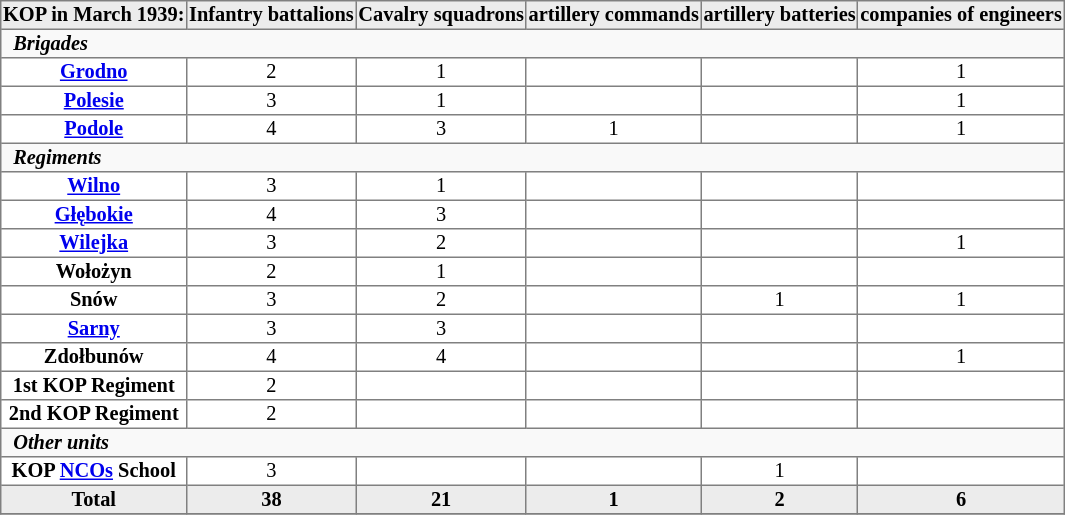<table border="1" cellpadding="1" cellspacing="0" style="font-size: 85%; border: gray solid 1px; border-collapse: collapse; text-align: center;">
<tr style="background: #ececec;">
<th>KOP in March 1939:</th>
<th>Infantry battalions</th>
<th>Cavalry squadrons</th>
<th>artillery commands</th>
<th>artillery batteries</th>
<th>companies of engineers</th>
</tr>
<tr>
<th colspan="14" style="background: #f9f9f9; text-align: left;">  <em>Brigades</em></th>
</tr>
<tr>
<th><a href='#'>Grodno</a></th>
<td>2</td>
<td>1</td>
<td></td>
<td></td>
<td>1</td>
</tr>
<tr>
<th><a href='#'>Polesie</a></th>
<td>3</td>
<td>1</td>
<td></td>
<td></td>
<td>1</td>
</tr>
<tr>
<th><a href='#'>Podole</a></th>
<td>4</td>
<td>3</td>
<td>1</td>
<td></td>
<td>1</td>
</tr>
<tr>
<th colspan="14" style="background: #f9f9f9; text-align: left;">  <em>Regiments</em></th>
</tr>
<tr>
<th><a href='#'>Wilno</a></th>
<td>3</td>
<td>1</td>
<td></td>
<td></td>
<td></td>
</tr>
<tr>
<th><a href='#'>Głębokie</a></th>
<td>4</td>
<td>3</td>
<td></td>
<td></td>
<td></td>
</tr>
<tr>
<th><a href='#'>Wilejka</a></th>
<td>3</td>
<td>2</td>
<td></td>
<td></td>
<td>1</td>
</tr>
<tr>
<th>Wołożyn</th>
<td>2</td>
<td>1</td>
<td></td>
<td></td>
<td></td>
</tr>
<tr>
<th>Snów</th>
<td>3</td>
<td>2</td>
<td></td>
<td>1</td>
<td>1</td>
</tr>
<tr>
<th><a href='#'>Sarny</a></th>
<td>3</td>
<td>3</td>
<td></td>
<td></td>
<td></td>
</tr>
<tr>
<th>Zdołbunów</th>
<td>4</td>
<td>4</td>
<td></td>
<td></td>
<td>1</td>
</tr>
<tr>
<th>1st KOP Regiment</th>
<td>2</td>
<td></td>
<td></td>
<td></td>
<td></td>
</tr>
<tr>
<th>2nd KOP Regiment</th>
<td>2</td>
<td></td>
<td></td>
<td></td>
<td></td>
</tr>
<tr>
<th colspan="14" style="background: #f9f9f9; text-align: left;">  <em>Other units</em></th>
</tr>
<tr>
<th>KOP <a href='#'>NCOs</a> School</th>
<td>3</td>
<td></td>
<td></td>
<td>1</td>
<td></td>
</tr>
<tr style="background: #ececec;">
<th>Total</th>
<th>38</th>
<th>21</th>
<th>1</th>
<th>2</th>
<th>6</th>
</tr>
<tr>
</tr>
</table>
